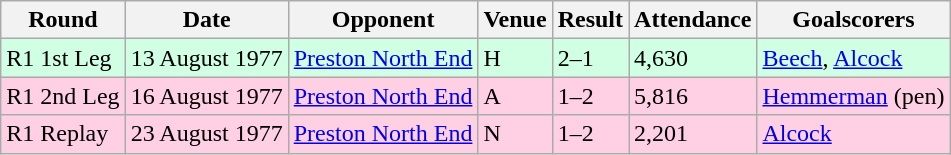<table class="wikitable">
<tr>
<th>Round</th>
<th>Date</th>
<th>Opponent</th>
<th>Venue</th>
<th>Result</th>
<th>Attendance</th>
<th>Goalscorers</th>
</tr>
<tr style="background-color: #d0ffe3;">
<td>R1 1st Leg</td>
<td>13 August 1977</td>
<td><a href='#'>Preston North End</a></td>
<td>H</td>
<td>2–1</td>
<td>4,630</td>
<td><a href='#'>Beech</a>, <a href='#'>Alcock</a></td>
</tr>
<tr style="background-color: #ffd0e3;">
<td>R1 2nd Leg</td>
<td>16 August 1977</td>
<td><a href='#'>Preston North End</a></td>
<td>A</td>
<td>1–2</td>
<td>5,816</td>
<td><a href='#'>Hemmerman</a> (pen)</td>
</tr>
<tr style="background-color: #ffd0e3;">
<td>R1 Replay</td>
<td>23 August 1977</td>
<td><a href='#'>Preston North End</a></td>
<td>N</td>
<td>1–2</td>
<td>2,201</td>
<td><a href='#'>Alcock</a></td>
</tr>
</table>
